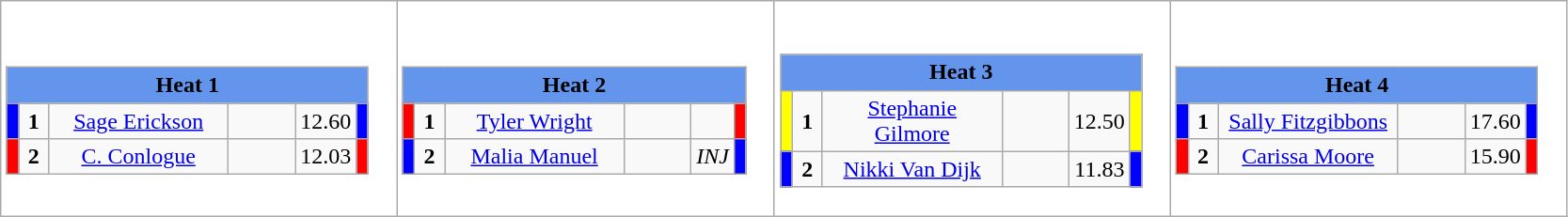<table class="wikitable" style="background:#fff;">
<tr>
<td><div><br><table class="wikitable">
<tr>
<td colspan="6"  style="text-align:center; background:#6495ed;"><strong>Heat 1</strong></td>
</tr>
<tr>
<td style="width:01px; background: #00f;"></td>
<td style="width:14px; text-align:center;"><strong>1</strong></td>
<td style="width:120px; text-align:center;"><a href='#'>Sage Erickson</a></td>
<td style="width:40px; text-align:center;"></td>
<td style="width:20px; text-align:center;">12.60</td>
<td style="width:01px; background: #00f;"></td>
</tr>
<tr>
<td style="width:01px; background: #f00;"></td>
<td style="width:14px; text-align:center;"><strong>2</strong></td>
<td style="width:120px; text-align:center;"><a href='#'>C. Conlogue</a></td>
<td style="width:40px; text-align:center;"></td>
<td style="width:20px; text-align:center;">12.03</td>
<td style="width:01px; background: #f00;"></td>
</tr>
</table>
</div></td>
<td><div><br><table class="wikitable">
<tr>
<td colspan="6"  style="text-align:center; background:#6495ed;"><strong>Heat 2</strong></td>
</tr>
<tr>
<td style="width:01px; background: #f00;"></td>
<td style="width:14px; text-align:center;"><strong>1</strong></td>
<td style="width:120px; text-align:center;"><a href='#'>Tyler Wright</a></td>
<td style="width:40px; text-align:center;"></td>
<td style="width:20px; text-align:center;"></td>
<td style="width:01px; background: #f00;"></td>
</tr>
<tr>
<td style="width:01px; background: #00f;"></td>
<td style="width:14px; text-align:center;"><strong>2</strong></td>
<td style="width:120px; text-align:center;"><a href='#'>Malia Manuel</a></td>
<td style="width:40px; text-align:center;"></td>
<td style="width:20px; text-align:center;"><em>INJ</em></td>
<td style="width:01px; background: #00f;"></td>
</tr>
</table>
</div></td>
<td><div><br><table class="wikitable">
<tr>
<td colspan="6"  style="text-align:center; background:#6495ed;"><strong>Heat 3</strong></td>
</tr>
<tr>
<td style="width:01px; background: #ff0;"></td>
<td style="width:14px; text-align:center;"><strong>1</strong></td>
<td style="width:120px; text-align:center;"><a href='#'>Stephanie Gilmore</a></td>
<td style="width:40px; text-align:center;"></td>
<td style="width:20px; text-align:center;">12.50</td>
<td style="width:01px; background: #ff0;"></td>
</tr>
<tr>
<td style="width:01px; background: #00f;"></td>
<td style="width:14px; text-align:center;"><strong>2</strong></td>
<td style="width:120px; text-align:center;"><a href='#'>Nikki Van Dijk</a></td>
<td style="width:40px; text-align:center;"></td>
<td style="width:20px; text-align:center;">11.83</td>
<td style="width:01px; background: #00f;"></td>
</tr>
</table>
</div></td>
<td><div><br><table class="wikitable">
<tr>
<td colspan="6"  style="text-align:center; background:#6495ed;"><strong>Heat 4</strong></td>
</tr>
<tr>
<td style="width:01px; background: #00f;"></td>
<td style="width:14px; text-align:center;"><strong>1</strong></td>
<td style="width:120px; text-align:center;"><a href='#'>Sally Fitzgibbons</a></td>
<td style="width:40px; text-align:center;"></td>
<td style="width:20px; text-align:center;">17.60</td>
<td style="width:01px; background: #00f;"></td>
</tr>
<tr>
<td style="width:01px; background: #f00;"></td>
<td style="width:14px; text-align:center;"><strong>2</strong></td>
<td style="width:120px; text-align:center;"><a href='#'>Carissa Moore</a></td>
<td style="width:40px; text-align:center;"></td>
<td style="width:20px; text-align:center;">15.90</td>
<td style="width:01px; background: #f00;"></td>
</tr>
</table>
</div></td>
</tr>
</table>
